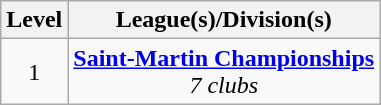<table class="wikitable" style="text-align: center;">
<tr>
<th>Level</th>
<th colspan="12">League(s)/Division(s)</th>
</tr>
<tr>
<td>1</td>
<td colspan="12"><strong><a href='#'>Saint-Martin Championships</a></strong><br><em>7 clubs</em></td>
</tr>
</table>
